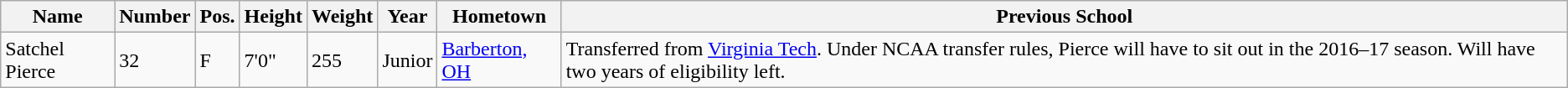<table class="wikitable sortable" border="1">
<tr>
<th>Name</th>
<th>Number</th>
<th>Pos.</th>
<th>Height</th>
<th>Weight</th>
<th>Year</th>
<th>Hometown</th>
<th class="unsortable">Previous School</th>
</tr>
<tr>
<td>Satchel Pierce</td>
<td>32</td>
<td>F</td>
<td>7'0"</td>
<td>255</td>
<td>Junior</td>
<td><a href='#'>Barberton, OH</a></td>
<td>Transferred from <a href='#'>Virginia Tech</a>. Under NCAA transfer rules, Pierce will have to sit out in the 2016–17 season. Will have two years of eligibility left.</td>
</tr>
</table>
